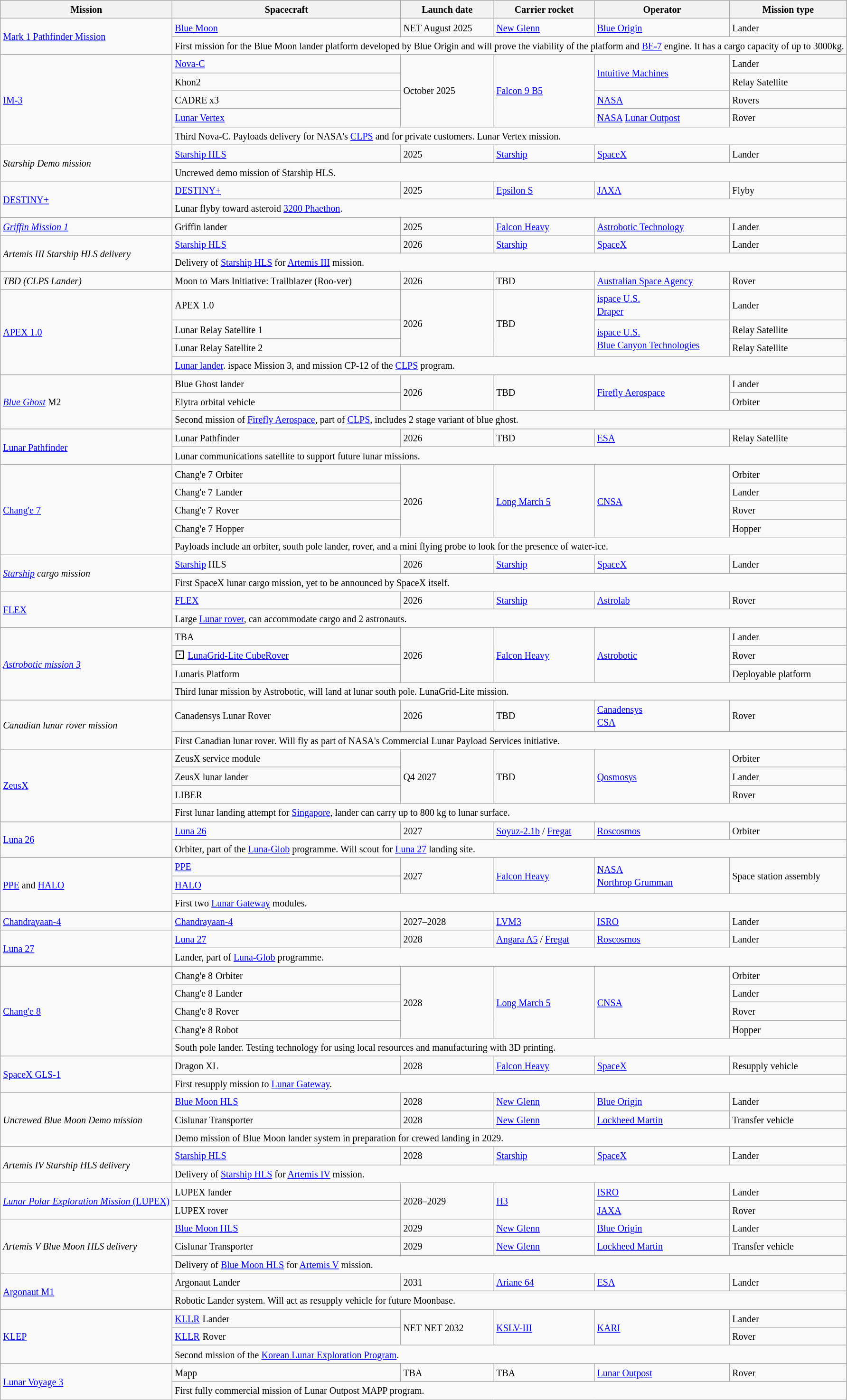<table class="wikitable sticky-header">
<tr>
<th><small>Mission</small></th>
<th><small>Spacecraft</small></th>
<th><small>Launch date</small></th>
<th><small>Carrier rocket</small></th>
<th><small>Operator</small></th>
<th><small>Mission type</small></th>
</tr>
<tr>
<td rowspan="2"><a href='#'><small>Mark 1 Pathfinder Mission</small></a></td>
<td><a href='#'><small>Blue Moon</small></a></td>
<td><small>NET August 2025</small></td>
<td><a href='#'><small>New Glenn</small></a></td>
<td><small> <a href='#'>Blue Origin</a></small></td>
<td><small>Lander</small></td>
</tr>
<tr>
<td colspan="5"><small>First mission for the Blue Moon lander platform developed by Blue Origin and will prove the viability of the platform and <a href='#'>BE-7</a> engine. It has a cargo capacity of up to 3000kg.</small></td>
</tr>
<tr>
<td rowspan="5"><small><a href='#'>IM-3</a></small></td>
<td><small><a href='#'>Nova-C</a></small></td>
<td rowspan="4"><small>October 2025</small></td>
<td rowspan="4"><a href='#'><small>Falcon 9 B5</small></a></td>
<td rowspan="2"><small> <a href='#'>Intuitive Machines</a></small></td>
<td><small>Lander</small></td>
</tr>
<tr>
<td><small>Khon2</small></td>
<td><small>Relay Satellite</small></td>
</tr>
<tr>
<td><small>CADRE x3</small></td>
<td><small> <a href='#'>NASA</a></small></td>
<td><small>Rovers</small></td>
</tr>
<tr>
<td><small><a href='#'>Lunar Vertex</a></small></td>
<td><small> <a href='#'>NASA</a></small><small> <a href='#'>Lunar Outpost</a></small></td>
<td><small>Rover</small></td>
</tr>
<tr>
<td colspan="5"><small>Third Nova-C. Payloads delivery for NASA's <a href='#'>CLPS</a> and for private customers. Lunar Vertex mission.</small></td>
</tr>
<tr>
<td rowspan="2"><small><em>Starship Demo mission</em></small></td>
<td><small><a href='#'>Starship HLS</a></small></td>
<td><small>2025</small></td>
<td><small><a href='#'>Starship</a></small></td>
<td><small> <a href='#'>SpaceX</a></small></td>
<td><small>Lander</small></td>
</tr>
<tr>
<td colspan="5"><small>Uncrewed demo mission of Starship HLS.</small></td>
</tr>
<tr>
<td rowspan="2"><small><a href='#'>DESTINY+</a></small></td>
<td><small><a href='#'>DESTINY+</a></small></td>
<td><small>2025</small></td>
<td><a href='#'><small>Epsilon S</small></a></td>
<td><small> <a href='#'>JAXA</a></small></td>
<td><small>Flyby</small></td>
</tr>
<tr>
<td colspan="5"><small>Lunar flyby toward asteroid <a href='#'>3200 Phaethon</a>.</small></td>
</tr>
<tr>
<td><small><em><a href='#'>Griffin Mission 1</a></em></small></td>
<td><small>Griffin lander</small></td>
<td><small>2025</small></td>
<td><a href='#'><small>Falcon Heavy</small></a></td>
<td><small> <a href='#'>Astrobotic Technology</a></small></td>
<td><small>Lander</small></td>
</tr>
<tr>
<td rowspan="2"><em><small>Artemis III Starship HLS delivery</small></em></td>
<td><small><a href='#'>Starship HLS</a></small></td>
<td><small>2026</small></td>
<td><small><a href='#'>Starship</a></small></td>
<td><small> <a href='#'>SpaceX</a></small></td>
<td><small>Lander</small></td>
</tr>
<tr>
<td colspan="5"><small>Delivery of <a href='#'>Starship HLS</a> for <a href='#'>Artemis III</a> mission.</small></td>
</tr>
<tr>
<td><small><em>TBD (CLPS Lander)</em></small></td>
<td><small>Moon to Mars Initiative: Trailblazer (Roo-ver)</small></td>
<td><small>2026</small></td>
<td><small>TBD</small></td>
<td><small> <a href='#'>Australian Space Agency</a></small></td>
<td><small>Rover</small></td>
</tr>
<tr>
<td rowspan="4"><small><a href='#'>APEX 1.0</a></small></td>
<td><small>APEX 1.0</small></td>
<td rowspan="3"><small>2026</small></td>
<td rowspan="3"><small>TBD</small></td>
<td><small> <a href='#'>ispace U.S.</a></small><br><small> <a href='#'>Draper</a></small></td>
<td><small>Lander</small></td>
</tr>
<tr>
<td><small>Lunar Relay Satellite 1</small></td>
<td rowspan="2"><small> <a href='#'>ispace U.S.</a></small><br><small> <a href='#'>Blue Canyon Technologies</a></small></td>
<td><small>Relay Satellite</small></td>
</tr>
<tr>
<td><small>Lunar Relay Satellite 2</small></td>
<td><small>Relay Satellite</small></td>
</tr>
<tr>
<td colspan="5"><small><a href='#'>Lunar lander</a>. ispace Mission 3, and mission CP-12 of the <a href='#'>CLPS</a> program.</small></td>
</tr>
<tr>
<td rowspan="3"><small><a href='#'><em>Blue Ghost</em></a> M2</small></td>
<td><small>Blue Ghost lander</small></td>
<td rowspan="2"><small>2026</small></td>
<td rowspan="2"><small>TBD</small></td>
<td rowspan="2"><small> <a href='#'>Firefly Aerospace</a></small></td>
<td><small>Lander</small></td>
</tr>
<tr>
<td><small>Elytra orbital vehicle</small></td>
<td><small>Orbiter</small></td>
</tr>
<tr>
<td colspan="5"><small>Second mission of <a href='#'>Firefly Aerospace</a>, part of <a href='#'>CLPS</a>, includes 2 stage variant of blue ghost.</small></td>
</tr>
<tr>
<td rowspan="2"><small><a href='#'>Lunar Pathfinder</a></small></td>
<td><small>Lunar Pathfinder</small></td>
<td><small>2026</small></td>
<td><small>TBD</small></td>
<td><small> <a href='#'>ESA</a></small></td>
<td><small>Relay Satellite</small></td>
</tr>
<tr>
<td colspan="5"><small>Lunar communications satellite to support future lunar missions.</small></td>
</tr>
<tr>
<td rowspan="5"><a href='#'><small>Chang'e 7</small></a></td>
<td><small>Chang'e 7</small> <small>Orbiter</small></td>
<td rowspan="4"><small>2026</small></td>
<td rowspan="4"><a href='#'><small>Long March 5</small></a></td>
<td rowspan="4"><small> <a href='#'>CNSA</a></small></td>
<td><small>Orbiter</small></td>
</tr>
<tr>
<td><small>Chang'e 7</small> <small>Lander</small></td>
<td><small>Lander</small></td>
</tr>
<tr>
<td><small>Chang'e 7</small> <small>Rover</small></td>
<td><small>Rover</small></td>
</tr>
<tr>
<td><small>Chang'e 7</small> <small>Hopper</small></td>
<td><small>Hopper</small></td>
</tr>
<tr>
<td colspan="5"><small>Payloads include an orbiter, south pole lander, rover, and a mini flying probe to look for the presence of water-ice.</small></td>
</tr>
<tr>
<td rowspan="2"><small><em><a href='#'>Starship</a> cargo mission</em></small></td>
<td><small><a href='#'>Starship</a> HLS</small></td>
<td><small>2026</small></td>
<td><a href='#'><small>Starship</small></a></td>
<td><small> <a href='#'>SpaceX</a></small></td>
<td><small>Lander</small></td>
</tr>
<tr>
<td colspan="5"><small>First SpaceX lunar cargo mission, yet to be announced by SpaceX itself.</small></td>
</tr>
<tr>
<td rowspan="2"><small><a href='#'>FLEX</a></small></td>
<td><small><a href='#'>FLEX</a></small></td>
<td><small>2026</small></td>
<td><a href='#'><small>Starship</small></a></td>
<td><small> <a href='#'>Astrolab</a></small></td>
<td><small>Rover</small></td>
</tr>
<tr>
<td colspan="5"><small>Large <a href='#'>Lunar rover</a>, can accommodate cargo and 2 astronauts.</small></td>
</tr>
<tr>
<td rowspan="4"><small><em><a href='#'>Astrobotic mission 3</a></em></small></td>
<td><small>TBA</small></td>
<td rowspan="3"><small>2026</small></td>
<td rowspan="3"><a href='#'><small>Falcon Heavy</small></a></td>
<td rowspan="3"><small> <a href='#'>Astrobotic</a></small></td>
<td><small>Lander</small></td>
</tr>
<tr>
<td><abbr>⚀</abbr> <small><a href='#'>LunaGrid-Lite CubeRover</a></small></td>
<td><small>Rover</small></td>
</tr>
<tr>
<td><small>Lunaris Platform</small></td>
<td><small>Deployable platform</small></td>
</tr>
<tr>
<td colspan="5"><small>Third lunar mission by Astrobotic, will land at lunar south pole. LunaGrid-Lite mission.</small></td>
</tr>
<tr>
<td rowspan="2"><em><small>Canadian lunar rover mission</small></em></td>
<td><small>Canadensys Lunar Rover</small></td>
<td><small>2026</small></td>
<td><small>TBD</small></td>
<td><small> <a href='#'>Canadensys</a></small><br><small> <a href='#'>CSA</a></small></td>
<td><small>Rover</small></td>
</tr>
<tr>
<td colspan="5"><small>First Canadian lunar rover. Will fly as part of NASA's Commercial Lunar Payload Services initiative.</small></td>
</tr>
<tr>
<td rowspan="4"><small><a href='#'>ZeusX</a></small></td>
<td><small>ZeusX service module</small></td>
<td rowspan="3"><small>Q4 2027</small></td>
<td rowspan="3"><small>TBD</small></td>
<td rowspan="3"><small> <a href='#'>Qosmosys</a></small></td>
<td><small>Orbiter</small></td>
</tr>
<tr>
<td><small>ZeusX lunar lander</small></td>
<td><small>Lander</small></td>
</tr>
<tr>
<td><small>LIBER</small></td>
<td><small>Rover</small></td>
</tr>
<tr>
<td colspan="5"><small>First lunar landing attempt for <a href='#'>Singapore</a>, lander can carry up to 800 kg to lunar surface.</small></td>
</tr>
<tr>
<td rowspan="2"><a href='#'><small>Luna 26</small></a></td>
<td><a href='#'><small>Luna 26</small></a></td>
<td><small>2027</small></td>
<td><small><a href='#'>Soyuz-2.1b</a> / <a href='#'>Fregat</a></small></td>
<td><small> <a href='#'>Roscosmos</a></small></td>
<td><small>Orbiter</small></td>
</tr>
<tr>
<td colspan="5"><small>Orbiter, part of the <a href='#'>Luna-Glob</a> programme. Will scout for <a href='#'>Luna 27</a> landing site.</small></td>
</tr>
<tr>
<td rowspan="3"><small><a href='#'>PPE</a> and <a href='#'>HALO</a></small></td>
<td><small><a href='#'>PPE</a></small></td>
<td rowspan="2"><small>2027</small></td>
<td rowspan="2"><a href='#'><small>Falcon Heavy</small></a></td>
<td rowspan="2"><small> <a href='#'>NASA</a></small><br><small><a href='#'>Northrop Grumman</a></small></td>
<td rowspan="2"><small>Space station assembly</small></td>
</tr>
<tr>
<td><small><a href='#'>HALO</a></small></td>
</tr>
<tr>
<td colspan="5"><small>First two <a href='#'>Lunar Gateway</a> modules.</small></td>
</tr>
<tr>
<td><small><a href='#'>Chandrayaan-4</a></small></td>
<td><a href='#'><small>Chandrayaan-4</small></a></td>
<td><small>2027–2028</small></td>
<td><small><a href='#'>LVM3</a></small></td>
<td><small> <a href='#'>ISRO</a></small></td>
<td><small>Lander</small></td>
</tr>
<tr>
<td rowspan="2"><a href='#'><small>Luna 27</small></a></td>
<td><a href='#'><small>Luna 27</small></a></td>
<td><small>2028</small></td>
<td><small><a href='#'>Angara A5</a> / <a href='#'>Fregat</a></small></td>
<td><small> <a href='#'>Roscosmos</a></small></td>
<td><small>Lander</small></td>
</tr>
<tr>
<td colspan="5"><small>Lander, part of <a href='#'>Luna-Glob</a> programme.</small></td>
</tr>
<tr>
<td rowspan="5"><small><a href='#'>Chang'e 8</a></small></td>
<td><small>Chang'e 8</small> <small>Orbiter</small></td>
<td rowspan="4"><small>2028</small></td>
<td rowspan="4"><a href='#'><small>Long March 5</small></a></td>
<td rowspan="4"><small> <a href='#'>CNSA</a></small></td>
<td><small>Orbiter</small></td>
</tr>
<tr>
<td><small>Chang'e 8</small> <small>Lander</small></td>
<td><small>Lander</small></td>
</tr>
<tr>
<td><small>Chang'e 8</small> <small>Rover</small></td>
<td><small>Rover</small></td>
</tr>
<tr>
<td><small>Chang'e 8 Robot</small></td>
<td><small>Hopper</small></td>
</tr>
<tr>
<td colspan="5"><small>South pole lander. Testing technology for using local resources and manufacturing with 3D printing.</small></td>
</tr>
<tr>
<td rowspan="2"><small><a href='#'>SpaceX GLS-1</a></small></td>
<td><small>Dragon XL</small></td>
<td><small>2028</small></td>
<td><a href='#'><small>Falcon Heavy</small></a></td>
<td><small> <a href='#'>SpaceX</a></small></td>
<td><small>Resupply vehicle</small></td>
</tr>
<tr>
<td colspan="5"><small>First resupply mission to <a href='#'>Lunar Gateway</a>.</small></td>
</tr>
<tr>
<td rowspan="3"><small><em>Uncrewed Blue Moon Demo mission</em></small></td>
<td><a href='#'><small>Blue Moon HLS</small></a></td>
<td><small>2028</small></td>
<td><a href='#'><small>New Glenn</small></a></td>
<td><small> <a href='#'>Blue Origin</a></small></td>
<td><small>Lander</small></td>
</tr>
<tr>
<td><small>Cislunar Transporter</small></td>
<td><small>2028</small></td>
<td><a href='#'><small>New Glenn</small></a></td>
<td><small> <a href='#'>Lockheed Martin</a></small></td>
<td><small>Transfer vehicle</small></td>
</tr>
<tr>
<td colspan="5"><small>Demo mission of Blue Moon lander system in preparation for crewed landing in 2029.</small></td>
</tr>
<tr>
<td rowspan="2"><em><small>Artemis IV Starship HLS delivery</small></em></td>
<td><small><a href='#'>Starship HLS</a></small></td>
<td><small>2028</small></td>
<td><small><a href='#'>Starship</a></small></td>
<td><small> <a href='#'>SpaceX</a></small></td>
<td><small>Lander</small></td>
</tr>
<tr>
<td colspan="5"><small>Delivery of <a href='#'>Starship HLS</a> for <a href='#'>Artemis IV</a> mission.</small></td>
</tr>
<tr>
<td rowspan="2"><a href='#'><small><em>Lunar Polar Exploration Mission</em> (LUPEX)</small></a></td>
<td><small>LUPEX lander</small></td>
<td rowspan="2"><small>2028–2029</small></td>
<td rowspan="2"><a href='#'><small>H3</small></a></td>
<td><small> <a href='#'>ISRO</a></small></td>
<td><small>Lander</small></td>
</tr>
<tr>
<td><small>LUPEX rover</small></td>
<td><small> <a href='#'>JAXA</a></small></td>
<td><small>Rover</small></td>
</tr>
<tr>
<td rowspan="3"><em><small>Artemis V Blue Moon HLS delivery</small></em></td>
<td><a href='#'><small>Blue Moon HLS</small></a></td>
<td><small>2029</small></td>
<td><a href='#'><small>New Glenn</small></a></td>
<td><small> <a href='#'>Blue Origin</a></small></td>
<td><small>Lander</small></td>
</tr>
<tr>
<td><small>Cislunar Transporter</small></td>
<td><small>2029</small></td>
<td><a href='#'><small>New Glenn</small></a></td>
<td><small> <a href='#'>Lockheed Martin</a></small></td>
<td><small>Transfer vehicle</small></td>
</tr>
<tr>
<td colspan="5"><small>Delivery of <a href='#'>Blue Moon HLS</a> for <a href='#'>Artemis V</a> mission.</small></td>
</tr>
<tr>
<td rowspan="2"><small><a href='#'>Argonaut M1</a></small></td>
<td><small>Argonaut Lander</small></td>
<td><small>2031</small></td>
<td><a href='#'><small>Ariane 64</small></a></td>
<td><small> <a href='#'>ESA</a></small></td>
<td><small>Lander</small></td>
</tr>
<tr>
<td colspan="5"><small>Robotic Lander system. Will act as resupply vehicle for future Moonbase.</small></td>
</tr>
<tr>
<td rowspan="3"><a href='#'><small>KLEP</small></a></td>
<td><a href='#'><small>KLLR</small></a> <small>Lander</small></td>
<td rowspan="2"><small>NET NET 2032</small></td>
<td rowspan="2"><a href='#'><small>KSLV-III</small></a></td>
<td rowspan="2"><small> <a href='#'>KARI</a></small></td>
<td><small>Lander</small></td>
</tr>
<tr>
<td><a href='#'><small>KLLR</small></a> <small>Rover</small></td>
<td><small>Rover</small></td>
</tr>
<tr>
<td colspan="5"><small>Second mission of the <a href='#'>Korean Lunar Exploration Program</a>.</small><small></small></td>
</tr>
<tr>
<td rowspan="2"><small><a href='#'>Lunar Voyage 3</a></small></td>
<td><small>Mapp</small></td>
<td><small>TBA</small></td>
<td><small>TBA</small></td>
<td><small> <a href='#'>Lunar Outpost</a></small></td>
<td><small>Rover</small></td>
</tr>
<tr>
<td colspan="5"><small>First fully commercial mission of Lunar Outpost MAPP program.</small></td>
</tr>
</table>
